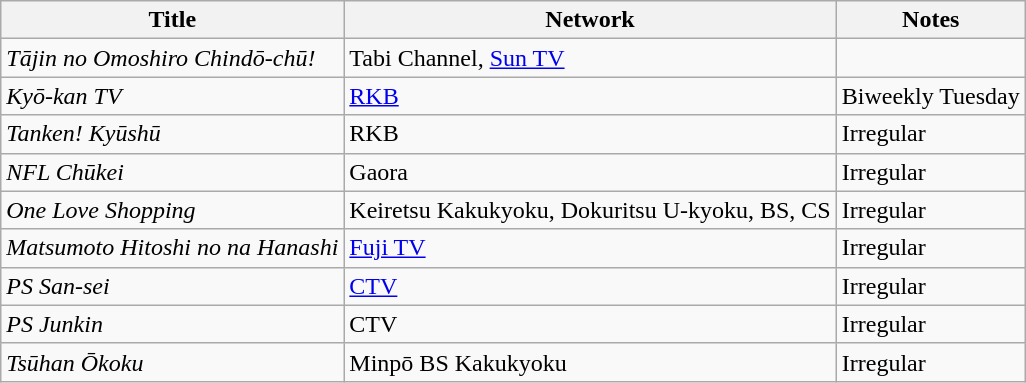<table class="wikitable">
<tr>
<th>Title</th>
<th>Network</th>
<th>Notes</th>
</tr>
<tr>
<td><em>Tājin no Omoshiro Chindō-chū!</em></td>
<td>Tabi Channel, <a href='#'>Sun TV</a></td>
<td></td>
</tr>
<tr>
<td><em>Kyō-kan TV</em></td>
<td><a href='#'>RKB</a></td>
<td>Biweekly Tuesday</td>
</tr>
<tr>
<td><em>Tanken! Kyūshū</em></td>
<td>RKB</td>
<td>Irregular</td>
</tr>
<tr>
<td><em>NFL Chūkei</em></td>
<td>Gaora</td>
<td>Irregular</td>
</tr>
<tr>
<td><em>One Love Shopping</em></td>
<td>Keiretsu Kakukyoku, Dokuritsu U-kyoku, BS, CS</td>
<td>Irregular</td>
</tr>
<tr>
<td><em>Matsumoto Hitoshi no na Hanashi</em></td>
<td><a href='#'>Fuji TV</a></td>
<td>Irregular</td>
</tr>
<tr>
<td><em>PS San-sei</em></td>
<td><a href='#'>CTV</a></td>
<td>Irregular</td>
</tr>
<tr>
<td><em>PS Junkin</em></td>
<td>CTV</td>
<td>Irregular</td>
</tr>
<tr>
<td><em>Tsūhan Ōkoku</em></td>
<td>Minpō BS Kakukyoku</td>
<td>Irregular</td>
</tr>
</table>
